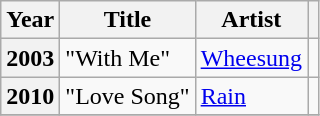<table class="wikitable plainrowheaders sortable">
<tr>
<th scope="col">Year</th>
<th scope="col">Title</th>
<th scope="col">Artist</th>
<th scope="col" class="unsortable"></th>
</tr>
<tr>
<th scope="row">2003</th>
<td>"With Me"</td>
<td><a href='#'>Wheesung</a></td>
<td></td>
</tr>
<tr>
<th scope="row">2010</th>
<td> "Love Song"</td>
<td><a href='#'>Rain</a></td>
<td style="text-align:center"></td>
</tr>
<tr>
</tr>
</table>
